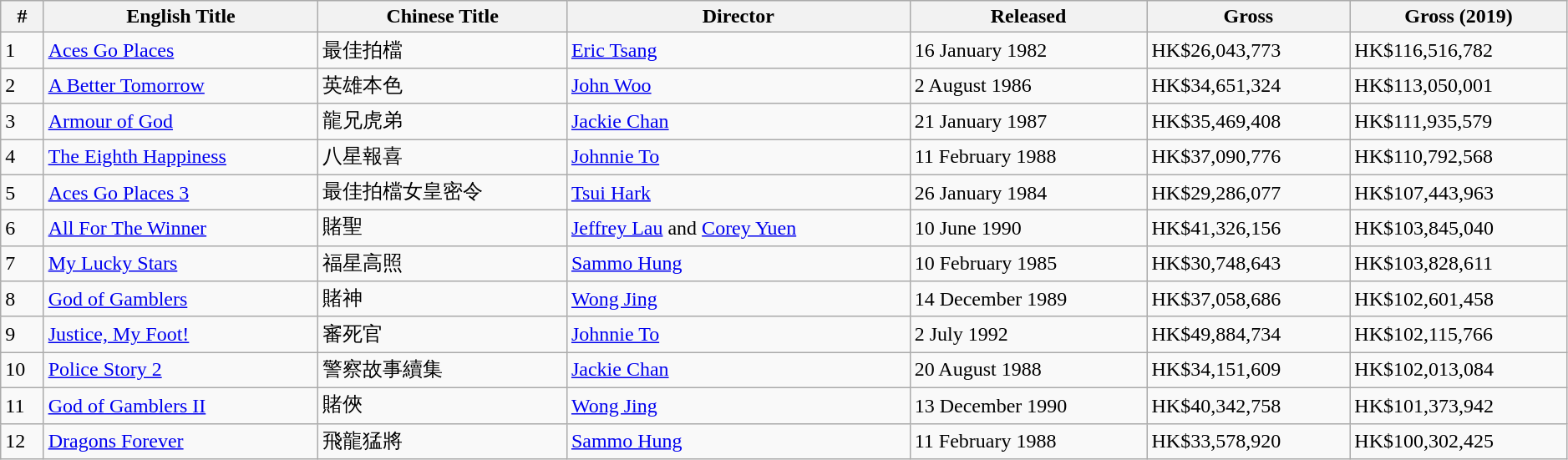<table class="wikitable sortable" width=99%>
<tr>
<th>#</th>
<th>English Title</th>
<th>Chinese Title</th>
<th>Director</th>
<th>Released</th>
<th>Gross</th>
<th>Gross (2019)</th>
</tr>
<tr>
<td>1</td>
<td><a href='#'>Aces Go Places</a></td>
<td>最佳拍檔</td>
<td><a href='#'>Eric Tsang</a></td>
<td>16 January 1982</td>
<td>HK$26,043,773</td>
<td>HK$116,516,782</td>
</tr>
<tr>
<td>2</td>
<td><a href='#'>A Better Tomorrow</a></td>
<td>英雄本色</td>
<td><a href='#'>John Woo</a></td>
<td>2 August 1986</td>
<td>HK$34,651,324</td>
<td>HK$113,050,001</td>
</tr>
<tr>
<td>3</td>
<td><a href='#'>Armour of God</a></td>
<td>龍兄虎弟</td>
<td><a href='#'>Jackie Chan</a></td>
<td>21 January 1987</td>
<td>HK$35,469,408</td>
<td>HK$111,935,579</td>
</tr>
<tr>
<td>4</td>
<td><a href='#'>The Eighth Happiness</a></td>
<td>八星報喜</td>
<td><a href='#'>Johnnie To</a></td>
<td>11 February 1988</td>
<td>HK$37,090,776</td>
<td>HK$110,792,568</td>
</tr>
<tr>
<td>5</td>
<td><a href='#'>Aces Go Places 3</a></td>
<td>最佳拍檔女皇密令</td>
<td><a href='#'>Tsui Hark</a></td>
<td>26 January 1984</td>
<td>HK$29,286,077</td>
<td>HK$107,443,963</td>
</tr>
<tr>
<td>6</td>
<td><a href='#'>All For The Winner</a></td>
<td>賭聖</td>
<td><a href='#'>Jeffrey Lau</a> and <a href='#'>Corey Yuen</a></td>
<td>10 June 1990</td>
<td>HK$41,326,156</td>
<td>HK$103,845,040</td>
</tr>
<tr>
<td>7</td>
<td><a href='#'>My Lucky Stars</a></td>
<td>福星高照</td>
<td><a href='#'>Sammo Hung</a></td>
<td>10 February 1985</td>
<td>HK$30,748,643</td>
<td>HK$103,828,611</td>
</tr>
<tr>
<td>8</td>
<td><a href='#'>God of Gamblers</a></td>
<td>賭神</td>
<td><a href='#'>Wong Jing</a></td>
<td>14 December 1989</td>
<td>HK$37,058,686</td>
<td>HK$102,601,458</td>
</tr>
<tr>
<td>9</td>
<td><a href='#'>Justice, My Foot!</a></td>
<td>審死官</td>
<td><a href='#'>Johnnie To</a></td>
<td>2 July 1992</td>
<td>HK$49,884,734</td>
<td>HK$102,115,766</td>
</tr>
<tr>
<td>10</td>
<td><a href='#'>Police Story 2</a></td>
<td>警察故事續集</td>
<td><a href='#'>Jackie Chan</a></td>
<td>20 August 1988</td>
<td>HK$34,151,609</td>
<td>HK$102,013,084</td>
</tr>
<tr>
<td>11</td>
<td><a href='#'>God of Gamblers II</a></td>
<td>賭俠</td>
<td><a href='#'>Wong Jing</a></td>
<td>13 December 1990</td>
<td>HK$40,342,758</td>
<td>HK$101,373,942</td>
</tr>
<tr>
<td>12</td>
<td><a href='#'>Dragons Forever</a></td>
<td>飛龍猛將</td>
<td><a href='#'>Sammo Hung</a></td>
<td>11 February 1988</td>
<td>HK$33,578,920</td>
<td>HK$100,302,425</td>
</tr>
</table>
